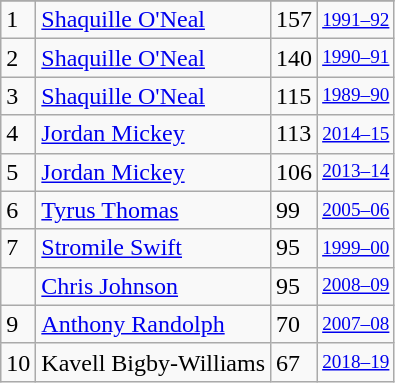<table class="wikitable">
<tr>
</tr>
<tr>
<td>1</td>
<td><a href='#'>Shaquille O'Neal</a></td>
<td>157</td>
<td style="font-size:80%;"><a href='#'>1991–92</a></td>
</tr>
<tr>
<td>2</td>
<td><a href='#'>Shaquille O'Neal</a></td>
<td>140</td>
<td style="font-size:80%;"><a href='#'>1990–91</a></td>
</tr>
<tr>
<td>3</td>
<td><a href='#'>Shaquille O'Neal</a></td>
<td>115</td>
<td style="font-size:80%;"><a href='#'>1989–90</a></td>
</tr>
<tr>
<td>4</td>
<td><a href='#'>Jordan Mickey</a></td>
<td>113</td>
<td style="font-size:80%;"><a href='#'>2014–15</a></td>
</tr>
<tr>
<td>5</td>
<td><a href='#'>Jordan Mickey</a></td>
<td>106</td>
<td style="font-size:80%;"><a href='#'>2013–14</a></td>
</tr>
<tr>
<td>6</td>
<td><a href='#'>Tyrus Thomas</a></td>
<td>99</td>
<td style="font-size:80%;"><a href='#'>2005–06</a></td>
</tr>
<tr>
<td>7</td>
<td><a href='#'>Stromile Swift</a></td>
<td>95</td>
<td style="font-size:80%;"><a href='#'>1999–00</a></td>
</tr>
<tr>
<td></td>
<td><a href='#'>Chris Johnson</a></td>
<td>95</td>
<td style="font-size:80%;"><a href='#'>2008–09</a></td>
</tr>
<tr>
<td>9</td>
<td><a href='#'>Anthony Randolph</a></td>
<td>70</td>
<td style="font-size:80%;"><a href='#'>2007–08</a></td>
</tr>
<tr>
<td>10</td>
<td>Kavell Bigby-Williams</td>
<td>67</td>
<td style="font-size:80%;"><a href='#'>2018–19</a></td>
</tr>
</table>
